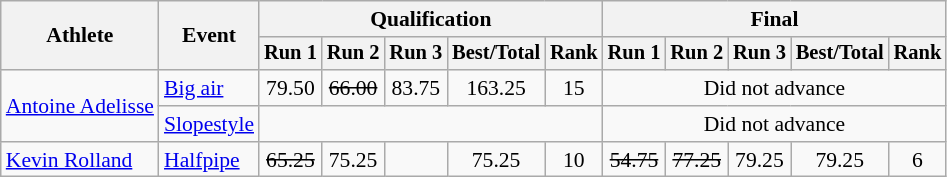<table class=wikitable style=font-size:90%;text-align:center>
<tr>
<th rowspan=2>Athlete</th>
<th rowspan=2>Event</th>
<th colspan=5>Qualification</th>
<th colspan=5>Final</th>
</tr>
<tr style=font-size:95%>
<th>Run 1</th>
<th>Run 2</th>
<th>Run 3</th>
<th>Best/Total</th>
<th>Rank</th>
<th>Run 1</th>
<th>Run 2</th>
<th>Run 3</th>
<th>Best/Total</th>
<th>Rank</th>
</tr>
<tr>
<td align=left rowspan=2><a href='#'>Antoine Adelisse</a></td>
<td align=left rowspan=1><a href='#'>Big air</a></td>
<td>79.50</td>
<td><s>66.00</s></td>
<td>83.75</td>
<td>163.25</td>
<td>15</td>
<td colspan=5>Did not advance</td>
</tr>
<tr>
<td align=left rowspan=1><a href='#'>Slopestyle</a></td>
<td colspan=5></td>
<td colspan=5>Did not advance</td>
</tr>
<tr>
<td align=left><a href='#'>Kevin Rolland</a></td>
<td align=left rowspan=1><a href='#'>Halfpipe</a></td>
<td><s>65.25</s></td>
<td>75.25</td>
<td></td>
<td>75.25</td>
<td>10</td>
<td><s>54.75</s></td>
<td><s>77.25</s></td>
<td>79.25</td>
<td>79.25</td>
<td>6</td>
</tr>
</table>
